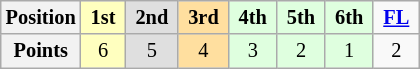<table class="wikitable" style="font-size:85%; text-align:center">
<tr>
<th>Position</th>
<td style="background:#ffffbf;"> <strong>1st</strong> </td>
<td style="background:#dfdfdf;"> <strong>2nd</strong> </td>
<td style="background:#ffdf9f;"> <strong>3rd</strong> </td>
<td style="background:#dfffdf;"> <strong>4th</strong> </td>
<td style="background:#dfffdf;"> <strong>5th</strong> </td>
<td style="background:#dfffdf;"> <strong>6th</strong> </td>
<td> <strong><a href='#'>FL</a></strong> </td>
</tr>
<tr>
<th>Points</th>
<td style="background:#ffffbf;">6</td>
<td style="background:#dfdfdf;">5</td>
<td style="background:#ffdf9f;">4</td>
<td style="background:#dfffdf;">3</td>
<td style="background:#dfffdf;">2</td>
<td style="background:#dfffdf;">1</td>
<td>2</td>
</tr>
</table>
